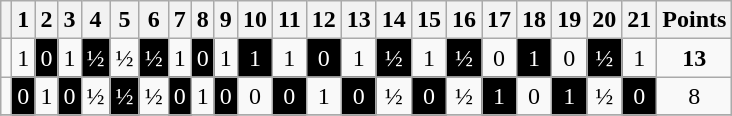<table class="wikitable" style="text-align:center">
<tr>
<th></th>
<th>1</th>
<th>2</th>
<th>3</th>
<th>4</th>
<th>5</th>
<th>6</th>
<th>7</th>
<th>8</th>
<th>9</th>
<th>10</th>
<th>11</th>
<th>12</th>
<th>13</th>
<th>14</th>
<th>15</th>
<th>16</th>
<th>17</th>
<th>18</th>
<th>19</th>
<th>20</th>
<th>21</th>
<th>Points</th>
</tr>
<tr>
<td align=left></td>
<td>1</td>
<td style="background:black; color:white">0</td>
<td>1</td>
<td style="background:black; color:white">½</td>
<td>½</td>
<td style="background:black; color:white">½</td>
<td>1</td>
<td style="background:black; color:white">0</td>
<td>1</td>
<td style="background:black; color:white">1</td>
<td>1</td>
<td style="background:black; color:white">0</td>
<td>1</td>
<td style="background:black; color:white">½</td>
<td>1</td>
<td style="background:black; color:white">½</td>
<td>0</td>
<td style="background:black; color:white">1</td>
<td>0</td>
<td style="background:black; color:white">½</td>
<td>1</td>
<td><strong>13</strong></td>
</tr>
<tr>
<td align=left></td>
<td style="background:black; color:white">0</td>
<td>1</td>
<td style="background:black; color:white">0</td>
<td>½</td>
<td style="background:black; color:white">½</td>
<td>½</td>
<td style="background:black; color:white">0</td>
<td>1</td>
<td style="background:black; color:white">0</td>
<td>0</td>
<td style="background:black; color:white">0</td>
<td>1</td>
<td style="background:black; color:white">0</td>
<td>½</td>
<td style="background:black; color:white">0</td>
<td>½</td>
<td style="background:black; color:white">1</td>
<td>0</td>
<td style="background:black; color:white">1</td>
<td>½</td>
<td style="background:black; color:white">0</td>
<td>8</td>
</tr>
<tr>
</tr>
</table>
